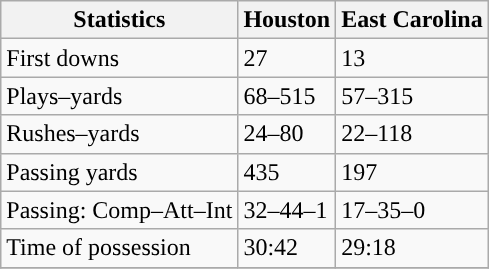<table class="wikitable" style="float: left;">
<tr>
<th>Statistics</th>
<th>Houston</th>
<th>East Carolina</th>
</tr>
<tr>
<td>First downs</td>
<td>27</td>
<td>13</td>
</tr>
<tr>
<td>Plays–yards</td>
<td>68–515</td>
<td>57–315</td>
</tr>
<tr>
<td>Rushes–yards</td>
<td>24–80</td>
<td>22–118</td>
</tr>
<tr>
<td>Passing yards</td>
<td>435</td>
<td>197</td>
</tr>
<tr>
<td>Passing: Comp–Att–Int</td>
<td>32–44–1</td>
<td>17–35–0</td>
</tr>
<tr>
<td>Time of possession</td>
<td>30:42</td>
<td>29:18</td>
</tr>
<tr>
</tr>
</table>
